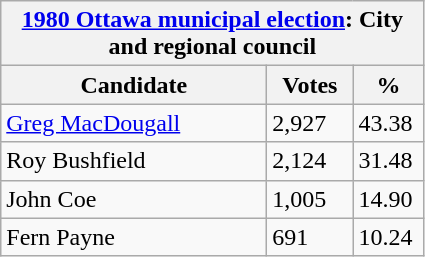<table class="wikitable">
<tr>
<th colspan="3"><a href='#'>1980 Ottawa municipal election</a>: City and regional council</th>
</tr>
<tr>
<th style="width: 170px">Candidate</th>
<th style="width: 50px">Votes</th>
<th style="width: 40px">%</th>
</tr>
<tr>
<td><a href='#'>Greg MacDougall</a></td>
<td>2,927</td>
<td>43.38</td>
</tr>
<tr>
<td>Roy Bushfield</td>
<td>2,124</td>
<td>31.48</td>
</tr>
<tr>
<td>John Coe</td>
<td>1,005</td>
<td>14.90</td>
</tr>
<tr>
<td>Fern Payne</td>
<td>691</td>
<td>10.24</td>
</tr>
</table>
